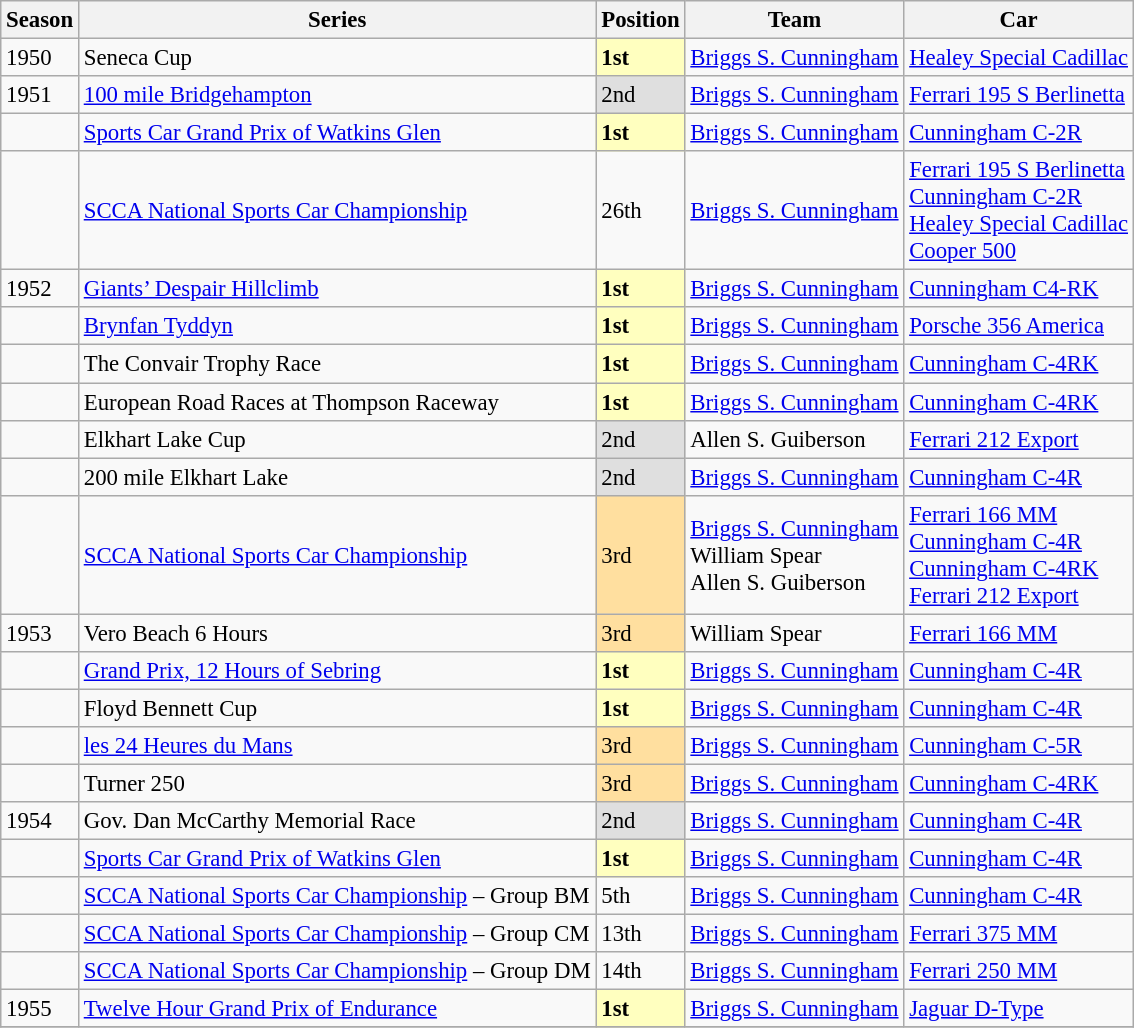<table class="wikitable" style="font-size: 95%;">
<tr>
<th>Season</th>
<th>Series</th>
<th>Position</th>
<th>Team</th>
<th>Car</th>
</tr>
<tr>
<td>1950</td>
<td>Seneca Cup  </td>
<td style="background:#ffffbf;"><strong>1st</strong></td>
<td><a href='#'>Briggs S. Cunningham</a></td>
<td><a href='#'>Healey Special Cadillac</a></td>
</tr>
<tr>
<td>1951</td>
<td><a href='#'>100 mile Bridgehampton</a>  </td>
<td style="background:#dfdfdf;">2nd</td>
<td><a href='#'>Briggs S. Cunningham</a></td>
<td><a href='#'>Ferrari 195 S Berlinetta</a></td>
</tr>
<tr>
<td></td>
<td><a href='#'>Sports Car Grand Prix of Watkins Glen</a>  </td>
<td style="background:#ffffbf;"><strong>1st</strong></td>
<td><a href='#'>Briggs S. Cunningham</a></td>
<td><a href='#'>Cunningham C-2R</a></td>
</tr>
<tr>
<td></td>
<td><a href='#'>SCCA National Sports Car Championship</a>  </td>
<td>26th</td>
<td><a href='#'>Briggs S. Cunningham</a></td>
<td><a href='#'>Ferrari 195 S Berlinetta</a><br><a href='#'>Cunningham C-2R</a><br><a href='#'>Healey Special Cadillac</a><br><a href='#'>Cooper 500</a></td>
</tr>
<tr>
<td>1952</td>
<td><a href='#'>Giants’ Despair Hillclimb</a>  </td>
<td style="background:#ffffbf;"><strong>1st</strong></td>
<td><a href='#'>Briggs S. Cunningham</a></td>
<td><a href='#'>Cunningham C4-RK</a></td>
</tr>
<tr>
<td></td>
<td><a href='#'>Brynfan Tyddyn</a>  </td>
<td style="background:#ffffbf;"><strong>1st</strong></td>
<td><a href='#'>Briggs S. Cunningham</a></td>
<td><a href='#'>Porsche 356 America</a></td>
</tr>
<tr>
<td></td>
<td>The Convair Trophy Race  </td>
<td style="background:#ffffbf;"><strong>1st</strong></td>
<td><a href='#'>Briggs S. Cunningham</a></td>
<td><a href='#'>Cunningham C-4RK</a></td>
</tr>
<tr>
<td></td>
<td>European Road Races at Thompson Raceway  </td>
<td style="background:#ffffbf;"><strong>1st</strong></td>
<td><a href='#'>Briggs S. Cunningham</a></td>
<td><a href='#'>Cunningham C-4RK</a></td>
</tr>
<tr>
<td></td>
<td>Elkhart Lake Cup </td>
<td style="background:#dfdfdf;">2nd</td>
<td>Allen S. Guiberson</td>
<td><a href='#'>Ferrari 212 Export</a></td>
</tr>
<tr>
<td></td>
<td>200 mile Elkhart Lake  </td>
<td style="background:#dfdfdf;">2nd</td>
<td><a href='#'>Briggs S. Cunningham</a></td>
<td><a href='#'>Cunningham C-4R</a></td>
</tr>
<tr>
<td></td>
<td><a href='#'>SCCA National Sports Car Championship</a>  </td>
<td style="background:#ffdf9f;">3rd</td>
<td><a href='#'>Briggs S. Cunningham</a><br>William Spear<br>Allen S. Guiberson</td>
<td><a href='#'>Ferrari 166 MM</a><br><a href='#'>Cunningham C-4R</a><br><a href='#'>Cunningham C-4RK</a><br><a href='#'>Ferrari 212 Export</a></td>
</tr>
<tr>
<td>1953</td>
<td>Vero Beach 6 Hours  </td>
<td style="background:#ffdf9f;">3rd</td>
<td>William Spear</td>
<td><a href='#'>Ferrari 166 MM</a></td>
</tr>
<tr>
<td></td>
<td><a href='#'>Grand Prix, 12 Hours of Sebring</a>  </td>
<td style="background:#ffffbf;"><strong>1st</strong></td>
<td><a href='#'>Briggs S. Cunningham</a></td>
<td><a href='#'>Cunningham C-4R</a></td>
</tr>
<tr>
<td></td>
<td>Floyd Bennett Cup  </td>
<td style="background:#ffffbf;"><strong>1st</strong></td>
<td><a href='#'>Briggs S. Cunningham</a></td>
<td><a href='#'>Cunningham C-4R</a></td>
</tr>
<tr>
<td></td>
<td><a href='#'>les 24 Heures du Mans</a>  </td>
<td style="background:#ffdf9f;">3rd</td>
<td><a href='#'>Briggs S. Cunningham</a></td>
<td><a href='#'>Cunningham C-5R</a></td>
</tr>
<tr>
<td></td>
<td>Turner 250  </td>
<td style="background:#ffdf9f;">3rd</td>
<td><a href='#'>Briggs S. Cunningham</a></td>
<td><a href='#'>Cunningham C-4RK</a></td>
</tr>
<tr>
<td>1954</td>
<td>Gov. Dan McCarthy Memorial Race  </td>
<td style="background:#dfdfdf;">2nd</td>
<td><a href='#'>Briggs S. Cunningham</a></td>
<td><a href='#'>Cunningham C-4R</a></td>
</tr>
<tr>
<td></td>
<td><a href='#'>Sports Car Grand Prix of Watkins Glen</a>  </td>
<td style="background:#ffffbf;"><strong>1st</strong></td>
<td><a href='#'>Briggs S. Cunningham</a></td>
<td><a href='#'>Cunningham C-4R</a></td>
</tr>
<tr>
<td></td>
<td><a href='#'>SCCA National Sports Car Championship</a> – Group BM  </td>
<td>5th</td>
<td><a href='#'>Briggs S. Cunningham</a></td>
<td><a href='#'>Cunningham C-4R</a></td>
</tr>
<tr>
<td></td>
<td><a href='#'>SCCA National Sports Car Championship</a> – Group CM  </td>
<td>13th</td>
<td><a href='#'>Briggs S. Cunningham</a></td>
<td><a href='#'>Ferrari 375 MM</a></td>
</tr>
<tr>
<td></td>
<td><a href='#'>SCCA National Sports Car Championship</a> – Group DM  </td>
<td>14th</td>
<td><a href='#'>Briggs S. Cunningham</a></td>
<td><a href='#'>Ferrari 250 MM</a></td>
</tr>
<tr>
<td>1955</td>
<td><a href='#'>Twelve Hour Grand Prix of Endurance</a>  </td>
<td style="background:#ffffbf;"><strong>1st</strong></td>
<td><a href='#'>Briggs S. Cunningham</a></td>
<td><a href='#'>Jaguar D-Type</a></td>
</tr>
<tr>
</tr>
</table>
